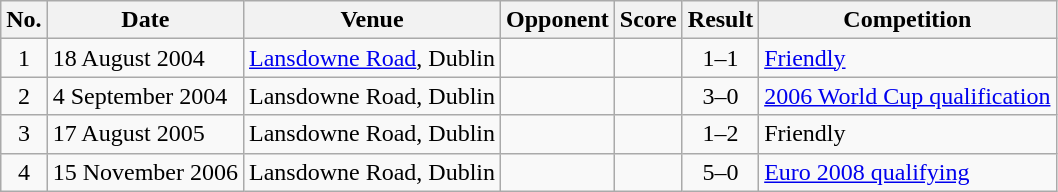<table class="wikitable sortable">
<tr>
<th scope="col">No.</th>
<th scope="col">Date</th>
<th scope="col">Venue</th>
<th scope="col">Opponent</th>
<th scope="col">Score</th>
<th scope="col">Result</th>
<th scope="col">Competition</th>
</tr>
<tr>
<td style="text-align:center">1</td>
<td>18 August 2004</td>
<td><a href='#'>Lansdowne Road</a>, Dublin</td>
<td></td>
<td></td>
<td style="text-align:center">1–1</td>
<td><a href='#'>Friendly</a></td>
</tr>
<tr>
<td style="text-align:center">2</td>
<td>4 September 2004</td>
<td>Lansdowne Road, Dublin</td>
<td></td>
<td></td>
<td style="text-align:center">3–0</td>
<td><a href='#'>2006 World Cup qualification</a></td>
</tr>
<tr>
<td style="text-align:center">3</td>
<td>17 August 2005</td>
<td>Lansdowne Road, Dublin</td>
<td></td>
<td></td>
<td style="text-align:center">1–2</td>
<td>Friendly</td>
</tr>
<tr>
<td style="text-align:center">4</td>
<td>15 November 2006</td>
<td>Lansdowne Road, Dublin</td>
<td></td>
<td></td>
<td style="text-align:center">5–0</td>
<td><a href='#'>Euro 2008 qualifying</a></td>
</tr>
</table>
